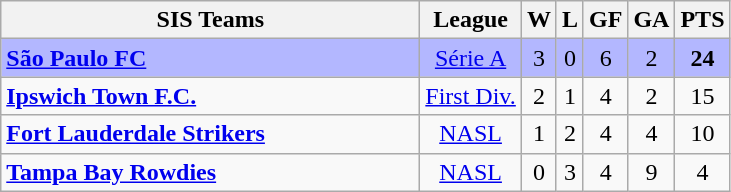<table class="wikitable" style="text-align:center">
<tr>
<th style="width:17em">SIS Teams</th>
<th>League</th>
<th>W</th>
<th>L</th>
<th>GF</th>
<th>GA</th>
<th>PTS</th>
</tr>
<tr align=center bgcolor=#B3B7FF>
<td align=left><strong><a href='#'>São Paulo FC</a></strong></td>
<td><a href='#'>Série A</a></td>
<td>3</td>
<td>0</td>
<td>6</td>
<td>2</td>
<td><strong>24</strong></td>
</tr>
<tr align=center bgcolor=>
<td align=left><strong><a href='#'>Ipswich Town F.C.</a></strong></td>
<td><a href='#'>First Div.</a></td>
<td>2</td>
<td>1</td>
<td>4</td>
<td>2</td>
<td>15</td>
</tr>
<tr align=center>
<td align=left><strong><a href='#'>Fort Lauderdale Strikers</a></strong></td>
<td><a href='#'>NASL</a></td>
<td>1</td>
<td>2</td>
<td>4</td>
<td>4</td>
<td>10</td>
</tr>
<tr align=center bgcolor=>
<td align=left><strong><a href='#'>Tampa Bay Rowdies</a></strong></td>
<td><a href='#'>NASL</a></td>
<td>0</td>
<td>3</td>
<td>4</td>
<td>9</td>
<td>4</td>
</tr>
</table>
